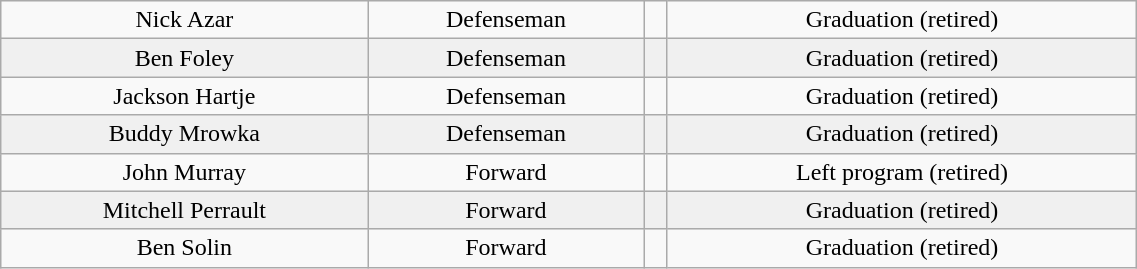<table class="wikitable" width="60%">
<tr align="center" bgcolor="">
<td>Nick Azar</td>
<td>Defenseman</td>
<td></td>
<td>Graduation (retired)</td>
</tr>
<tr align="center" bgcolor="f0f0f0">
<td>Ben Foley</td>
<td>Defenseman</td>
<td></td>
<td>Graduation (retired)</td>
</tr>
<tr align="center" bgcolor="">
<td>Jackson Hartje</td>
<td>Defenseman</td>
<td></td>
<td>Graduation (retired)</td>
</tr>
<tr align="center" bgcolor="f0f0f0">
<td>Buddy Mrowka</td>
<td>Defenseman</td>
<td></td>
<td>Graduation (retired)</td>
</tr>
<tr align="center" bgcolor="">
<td>John Murray</td>
<td>Forward</td>
<td></td>
<td>Left program (retired)</td>
</tr>
<tr align="center" bgcolor="f0f0f0">
<td>Mitchell Perrault</td>
<td>Forward</td>
<td></td>
<td>Graduation (retired)</td>
</tr>
<tr align="center" bgcolor="">
<td>Ben Solin</td>
<td>Forward</td>
<td></td>
<td>Graduation (retired)</td>
</tr>
</table>
